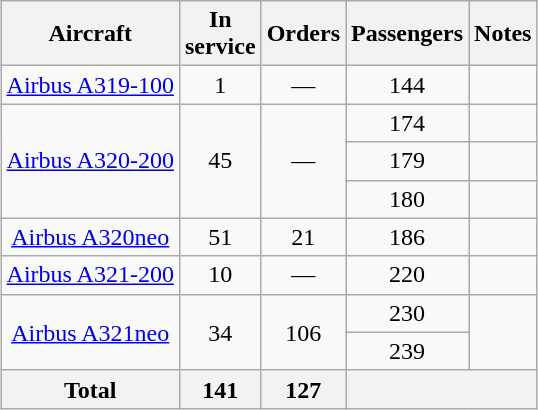<table class="wikitable" style="margin:0.5em auto; text-align:center">
<tr>
<th>Aircraft</th>
<th>In<br>service</th>
<th>Orders</th>
<th>Passengers</th>
<th>Notes</th>
</tr>
<tr>
<td><a href='#'>Airbus A319-100</a></td>
<td>1</td>
<td>—</td>
<td>144</td>
<td></td>
</tr>
<tr>
<td rowspan="3"><a href='#'>Airbus A320-200</a></td>
<td rowspan="3">45</td>
<td rowspan="3">—</td>
<td>174</td>
<td></td>
</tr>
<tr>
<td>179</td>
<td></td>
</tr>
<tr>
<td>180</td>
<td></td>
</tr>
<tr>
<td><a href='#'>Airbus A320neo</a></td>
<td>51</td>
<td>21</td>
<td>186</td>
<td></td>
</tr>
<tr>
<td><a href='#'>Airbus A321-200</a></td>
<td>10</td>
<td>—</td>
<td>220</td>
<td></td>
</tr>
<tr>
<td rowspan="2"><a href='#'>Airbus A321neo</a></td>
<td rowspan="2">34</td>
<td rowspan="2">106</td>
<td>230</td>
<td rowspan="2"></td>
</tr>
<tr>
<td>239</td>
</tr>
<tr>
<th>Total</th>
<th>141</th>
<th>127</th>
<th colspan="2"></th>
</tr>
</table>
